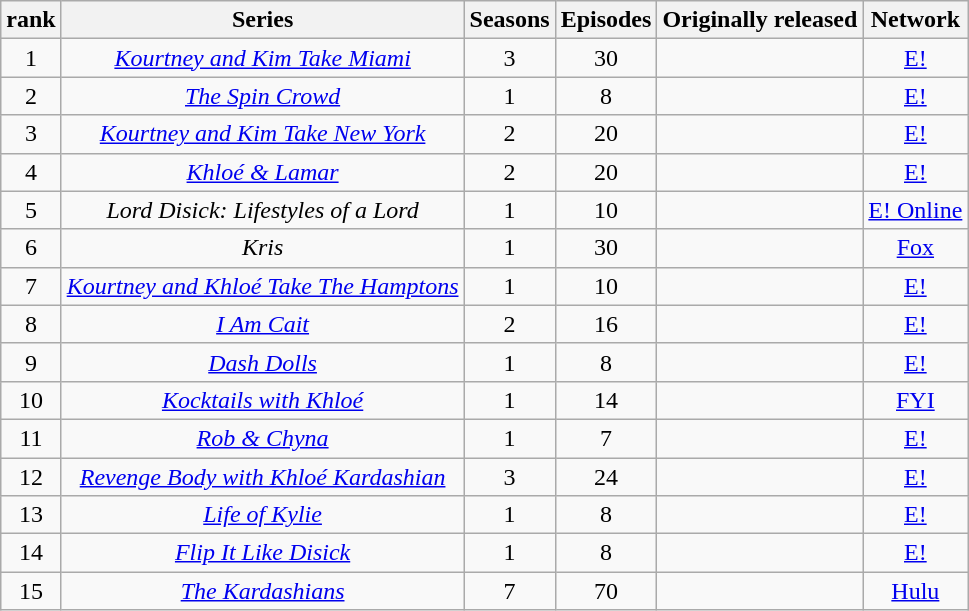<table class="wikitable" style="text-align: center;">
<tr>
<th>rank</th>
<th>Series</th>
<th>Seasons</th>
<th>Episodes</th>
<th>Originally released</th>
<th>Network</th>
</tr>
<tr>
<td>1</td>
<td><em><a href='#'>Kourtney and Kim Take Miami</a></em></td>
<td>3</td>
<td>30</td>
<td></td>
<td><a href='#'>E!</a></td>
</tr>
<tr>
<td>2</td>
<td><em><a href='#'>The Spin Crowd</a></em></td>
<td>1</td>
<td>8</td>
<td></td>
<td><a href='#'>E!</a></td>
</tr>
<tr>
<td>3</td>
<td><em><a href='#'>Kourtney and Kim Take New York</a></em></td>
<td>2</td>
<td>20</td>
<td></td>
<td><a href='#'>E!</a></td>
</tr>
<tr>
<td>4</td>
<td><em><a href='#'>Khloé & Lamar</a></em></td>
<td>2</td>
<td>20</td>
<td></td>
<td><a href='#'>E!</a></td>
</tr>
<tr>
<td>5</td>
<td><em>Lord Disick: Lifestyles of a Lord</em></td>
<td>1</td>
<td>10</td>
<td></td>
<td><a href='#'>E! Online</a></td>
</tr>
<tr>
<td>6</td>
<td><em>Kris</em></td>
<td>1</td>
<td>30</td>
<td></td>
<td><a href='#'>Fox</a></td>
</tr>
<tr>
<td>7</td>
<td><em><a href='#'>Kourtney and Khloé Take The Hamptons</a></em></td>
<td>1</td>
<td>10</td>
<td></td>
<td><a href='#'>E!</a></td>
</tr>
<tr>
<td>8</td>
<td><em><a href='#'>I Am Cait</a></em></td>
<td>2</td>
<td>16</td>
<td></td>
<td><a href='#'>E!</a></td>
</tr>
<tr>
<td>9</td>
<td><em><a href='#'>Dash Dolls</a></em></td>
<td>1</td>
<td>8</td>
<td></td>
<td><a href='#'>E!</a></td>
</tr>
<tr>
<td>10</td>
<td><em><a href='#'>Kocktails with Khloé</a></em></td>
<td>1</td>
<td>14</td>
<td></td>
<td><a href='#'>FYI</a></td>
</tr>
<tr>
<td>11</td>
<td><em><a href='#'>Rob & Chyna</a></em></td>
<td>1</td>
<td>7</td>
<td></td>
<td><a href='#'>E!</a></td>
</tr>
<tr>
<td>12</td>
<td><em><a href='#'>Revenge Body with Khloé Kardashian</a></em></td>
<td>3</td>
<td>24</td>
<td></td>
<td><a href='#'>E!</a></td>
</tr>
<tr>
<td>13</td>
<td><em><a href='#'>Life of Kylie</a></em></td>
<td>1</td>
<td>8</td>
<td></td>
<td><a href='#'>E!</a></td>
</tr>
<tr>
<td>14</td>
<td><em><a href='#'>Flip It Like Disick</a></em></td>
<td>1</td>
<td>8</td>
<td></td>
<td><a href='#'>E!</a></td>
</tr>
<tr>
<td>15</td>
<td><em><a href='#'>The Kardashians</a></em></td>
<td>7</td>
<td>70</td>
<td></td>
<td><a href='#'>Hulu</a></td>
</tr>
</table>
